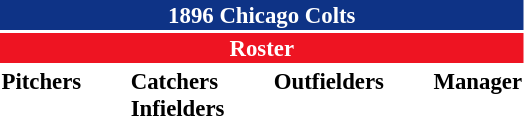<table class="toccolours" style="font-size: 95%;">
<tr>
<th colspan="10" style="background-color: #0e3386; color: white; text-align: center;">1896 Chicago Colts</th>
</tr>
<tr>
<td colspan="10" style="background-color: #EE1422; color: white; text-align: center;"><strong>Roster</strong></td>
</tr>
<tr>
<td valign="top"><strong>Pitchers</strong><br>





</td>
<td width="25px"></td>
<td valign="top"><strong>Catchers</strong><br>


<strong>Infielders</strong>






</td>
<td width="25px"></td>
<td valign="top"><strong>Outfielders</strong><br>



</td>
<td width="25px"></td>
<td valign="top"><strong>Manager</strong><br></td>
</tr>
<tr>
</tr>
</table>
